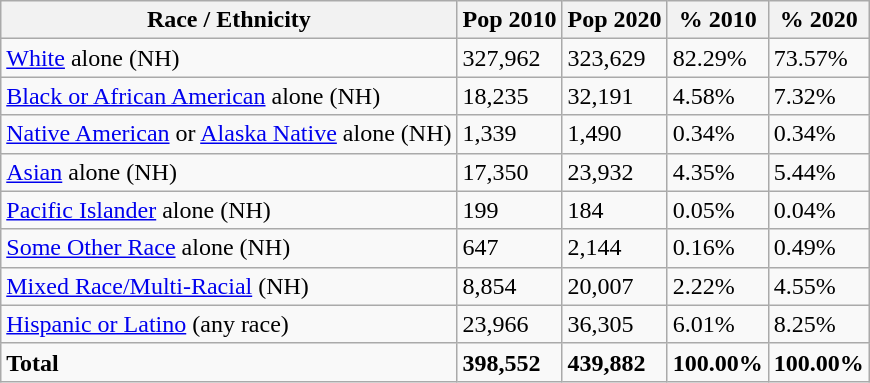<table class="wikitable">
<tr>
<th>Race / Ethnicity</th>
<th>Pop 2010</th>
<th>Pop 2020</th>
<th>% 2010</th>
<th>% 2020</th>
</tr>
<tr>
<td><a href='#'>White</a> alone (NH)</td>
<td>327,962</td>
<td>323,629</td>
<td>82.29%</td>
<td>73.57%</td>
</tr>
<tr>
<td><a href='#'>Black or African American</a> alone (NH)</td>
<td>18,235</td>
<td>32,191</td>
<td>4.58%</td>
<td>7.32%</td>
</tr>
<tr>
<td><a href='#'>Native American</a> or <a href='#'>Alaska Native</a> alone (NH)</td>
<td>1,339</td>
<td>1,490</td>
<td>0.34%</td>
<td>0.34%</td>
</tr>
<tr>
<td><a href='#'>Asian</a> alone (NH)</td>
<td>17,350</td>
<td>23,932</td>
<td>4.35%</td>
<td>5.44%</td>
</tr>
<tr>
<td><a href='#'>Pacific Islander</a> alone (NH)</td>
<td>199</td>
<td>184</td>
<td>0.05%</td>
<td>0.04%</td>
</tr>
<tr>
<td><a href='#'>Some Other Race</a> alone (NH)</td>
<td>647</td>
<td>2,144</td>
<td>0.16%</td>
<td>0.49%</td>
</tr>
<tr>
<td><a href='#'>Mixed Race/Multi-Racial</a> (NH)</td>
<td>8,854</td>
<td>20,007</td>
<td>2.22%</td>
<td>4.55%</td>
</tr>
<tr>
<td><a href='#'>Hispanic or Latino</a> (any race)</td>
<td>23,966</td>
<td>36,305</td>
<td>6.01%</td>
<td>8.25%</td>
</tr>
<tr>
<td><strong>Total</strong></td>
<td><strong>398,552</strong></td>
<td><strong>439,882</strong></td>
<td><strong>100.00%</strong></td>
<td><strong>100.00%</strong></td>
</tr>
</table>
